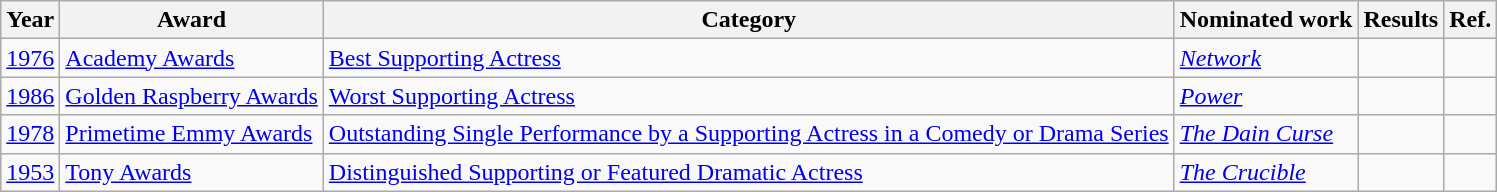<table class="wikitable plainrowheaders">
<tr>
<th>Year</th>
<th>Award</th>
<th>Category</th>
<th>Nominated work</th>
<th>Results</th>
<th>Ref.</th>
</tr>
<tr>
<td><a href='#'>1976</a></td>
<td><a href='#'>Academy Awards</a></td>
<td><a href='#'>Best Supporting Actress</a></td>
<td><em><a href='#'>Network</a></em></td>
<td></td>
<td align="center"></td>
</tr>
<tr>
<td><a href='#'>1986</a></td>
<td><a href='#'>Golden Raspberry Awards</a></td>
<td><a href='#'>Worst Supporting Actress</a></td>
<td><em><a href='#'>Power</a></em></td>
<td></td>
<td align="center"></td>
</tr>
<tr>
<td><a href='#'>1978</a></td>
<td><a href='#'>Primetime Emmy Awards</a></td>
<td><a href='#'>Outstanding Single Performance by a Supporting Actress in a Comedy or Drama Series</a></td>
<td><em><a href='#'>The Dain Curse</a></em></td>
<td></td>
<td align="center"></td>
</tr>
<tr>
<td><a href='#'>1953</a></td>
<td><a href='#'>Tony Awards</a></td>
<td><a href='#'>Distinguished Supporting or Featured Dramatic Actress</a></td>
<td><em><a href='#'>The Crucible</a></em></td>
<td></td>
<td align="center"></td>
</tr>
</table>
